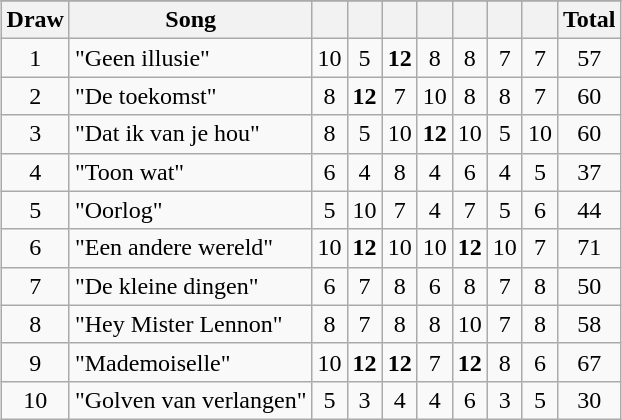<table class="wikitable" style="margin: 1em auto 1em auto; text-align:center">
<tr>
</tr>
<tr>
<th>Draw</th>
<th>Song</th>
<th></th>
<th></th>
<th></th>
<th></th>
<th></th>
<th></th>
<th></th>
<th>Total</th>
</tr>
<tr>
<td>1</td>
<td align="left">"Geen illusie"</td>
<td>10</td>
<td>5</td>
<td><strong>12</strong></td>
<td>8</td>
<td>8</td>
<td>7</td>
<td>7</td>
<td>57</td>
</tr>
<tr>
<td>2</td>
<td align="left">"De toekomst"</td>
<td>8</td>
<td><strong>12</strong></td>
<td>7</td>
<td>10</td>
<td>8</td>
<td>8</td>
<td>7</td>
<td>60</td>
</tr>
<tr>
<td>3</td>
<td align="left">"Dat ik van je hou"</td>
<td>8</td>
<td>5</td>
<td>10</td>
<td><strong>12</strong></td>
<td>10</td>
<td>5</td>
<td>10</td>
<td>60</td>
</tr>
<tr>
<td>4</td>
<td align="left">"Toon wat"</td>
<td>6</td>
<td>4</td>
<td>8</td>
<td>4</td>
<td>6</td>
<td>4</td>
<td>5</td>
<td>37</td>
</tr>
<tr>
<td>5</td>
<td align="left">"Oorlog"</td>
<td>5</td>
<td>10</td>
<td>7</td>
<td>4</td>
<td>7</td>
<td>5</td>
<td>6</td>
<td>44</td>
</tr>
<tr>
<td>6</td>
<td align="left">"Een andere wereld"</td>
<td>10</td>
<td><strong>12</strong></td>
<td>10</td>
<td>10</td>
<td><strong>12</strong></td>
<td>10</td>
<td>7</td>
<td>71</td>
</tr>
<tr>
<td>7</td>
<td align="left">"De kleine dingen"</td>
<td>6</td>
<td>7</td>
<td>8</td>
<td>6</td>
<td>8</td>
<td>7</td>
<td>8</td>
<td>50</td>
</tr>
<tr>
<td>8</td>
<td align="left">"Hey Mister Lennon"</td>
<td>8</td>
<td>7</td>
<td>8</td>
<td>8</td>
<td>10</td>
<td>7</td>
<td>8</td>
<td>58</td>
</tr>
<tr>
<td>9</td>
<td align="left">"Mademoiselle"</td>
<td>10</td>
<td><strong>12</strong></td>
<td><strong>12</strong></td>
<td>7</td>
<td><strong>12</strong></td>
<td>8</td>
<td>6</td>
<td>67</td>
</tr>
<tr>
<td>10</td>
<td align="left">"Golven van verlangen"</td>
<td>5</td>
<td>3</td>
<td>4</td>
<td>4</td>
<td>6</td>
<td>3</td>
<td>5</td>
<td>30</td>
</tr>
</table>
